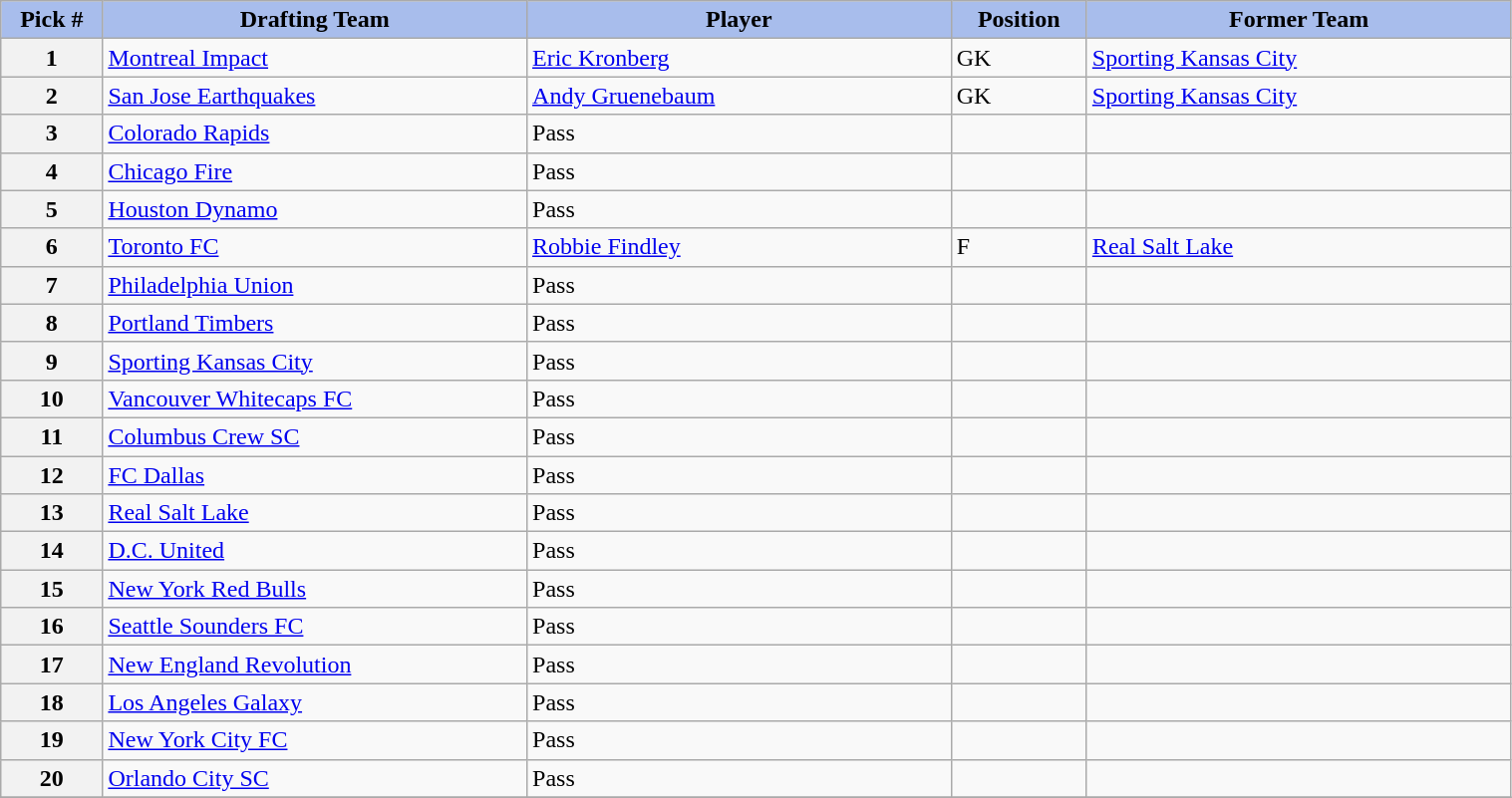<table class="wikitable sortable" style="width: 80%">
<tr>
<th style="background:#A8BDEC;" width=6%>Pick #</th>
<th width=25% style="background:#A8BDEC;">Drafting Team</th>
<th width=25% style="background:#A8BDEC;">Player</th>
<th width=8% style="background:#A8BDEC;">Position</th>
<th width=25% style="background:#A8BDEC;">Former Team</th>
</tr>
<tr>
<th>1</th>
<td><a href='#'>Montreal Impact</a></td>
<td><a href='#'>Eric Kronberg</a></td>
<td>GK</td>
<td><a href='#'>Sporting Kansas City</a></td>
</tr>
<tr>
<th>2</th>
<td><a href='#'>San Jose Earthquakes</a></td>
<td><a href='#'>Andy Gruenebaum</a></td>
<td>GK</td>
<td><a href='#'>Sporting Kansas City</a></td>
</tr>
<tr>
<th>3</th>
<td><a href='#'>Colorado Rapids</a></td>
<td>Pass</td>
<td></td>
<td></td>
</tr>
<tr>
<th>4</th>
<td><a href='#'>Chicago Fire</a></td>
<td>Pass</td>
<td></td>
<td></td>
</tr>
<tr>
<th>5</th>
<td><a href='#'>Houston Dynamo</a></td>
<td>Pass</td>
<td></td>
<td></td>
</tr>
<tr>
<th>6</th>
<td><a href='#'>Toronto FC</a></td>
<td><a href='#'>Robbie Findley</a></td>
<td>F</td>
<td><a href='#'>Real Salt Lake</a></td>
</tr>
<tr>
<th>7</th>
<td><a href='#'>Philadelphia Union</a></td>
<td>Pass</td>
<td></td>
<td></td>
</tr>
<tr>
<th>8</th>
<td><a href='#'>Portland Timbers</a></td>
<td>Pass</td>
<td></td>
<td></td>
</tr>
<tr>
<th>9</th>
<td><a href='#'>Sporting Kansas City</a></td>
<td>Pass</td>
<td></td>
<td></td>
</tr>
<tr>
<th>10</th>
<td><a href='#'>Vancouver Whitecaps FC</a></td>
<td>Pass</td>
<td></td>
<td></td>
</tr>
<tr>
<th>11</th>
<td><a href='#'>Columbus Crew SC</a></td>
<td>Pass</td>
<td></td>
<td></td>
</tr>
<tr>
<th>12</th>
<td><a href='#'>FC Dallas</a></td>
<td>Pass</td>
<td></td>
<td></td>
</tr>
<tr>
<th>13</th>
<td><a href='#'>Real Salt Lake</a></td>
<td>Pass</td>
<td></td>
<td></td>
</tr>
<tr>
<th>14</th>
<td><a href='#'>D.C. United</a></td>
<td>Pass</td>
<td></td>
<td></td>
</tr>
<tr>
<th>15</th>
<td><a href='#'>New York Red Bulls</a></td>
<td>Pass</td>
<td></td>
<td></td>
</tr>
<tr>
<th>16</th>
<td><a href='#'>Seattle Sounders FC</a></td>
<td>Pass</td>
<td></td>
<td></td>
</tr>
<tr>
<th>17</th>
<td><a href='#'>New England Revolution</a></td>
<td>Pass</td>
<td></td>
<td></td>
</tr>
<tr>
<th>18</th>
<td><a href='#'>Los Angeles Galaxy</a></td>
<td>Pass</td>
<td></td>
<td></td>
</tr>
<tr>
<th>19</th>
<td><a href='#'>New York City FC</a></td>
<td>Pass</td>
<td></td>
<td></td>
</tr>
<tr>
<th>20</th>
<td><a href='#'>Orlando City SC</a></td>
<td>Pass</td>
<td></td>
<td></td>
</tr>
<tr>
</tr>
</table>
